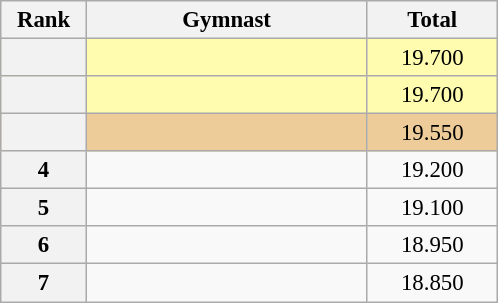<table class="wikitable sortable" style="text-align:center; font-size:95%">
<tr>
<th scope="col" style="width:50px;">Rank</th>
<th scope="col" style="width:180px;">Gymnast</th>
<th scope="col" style="width:80px;">Total</th>
</tr>
<tr style="background:#fffcaf;">
<th scope=row style="text-align:center"></th>
<td style="text-align:left;"></td>
<td>19.700</td>
</tr>
<tr style="background:#fffcaf;">
<th scope=row style="text-align:center"></th>
<td style="text-align:left;"></td>
<td>19.700</td>
</tr>
<tr style="background:#ec9;">
<th scope=row style="text-align:center"></th>
<td style="text-align:left;"></td>
<td>19.550</td>
</tr>
<tr>
<th scope=row style="text-align:center">4</th>
<td style="text-align:left;"></td>
<td>19.200</td>
</tr>
<tr>
<th scope=row style="text-align:center">5</th>
<td style="text-align:left;"></td>
<td>19.100</td>
</tr>
<tr>
<th scope=row style="text-align:center">6</th>
<td style="text-align:left;"></td>
<td>18.950</td>
</tr>
<tr>
<th scope=row style="text-align:center">7</th>
<td style="text-align:left;"></td>
<td>18.850</td>
</tr>
</table>
